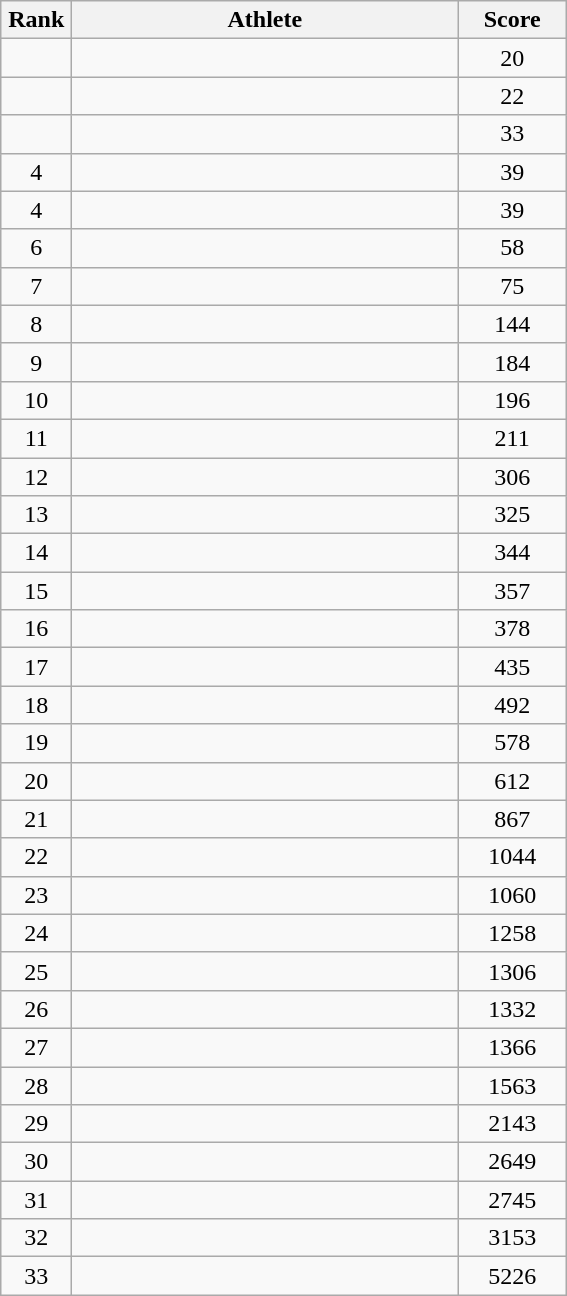<table class=wikitable style="text-align:center">
<tr>
<th width=40>Rank</th>
<th width=250>Athlete</th>
<th width=65>Score</th>
</tr>
<tr>
<td></td>
<td align=left></td>
<td>20</td>
</tr>
<tr>
<td></td>
<td align=left></td>
<td>22</td>
</tr>
<tr>
<td></td>
<td align=left></td>
<td>33</td>
</tr>
<tr>
<td>4</td>
<td align=left></td>
<td>39</td>
</tr>
<tr>
<td>4</td>
<td align=left></td>
<td>39</td>
</tr>
<tr>
<td>6</td>
<td align=left></td>
<td>58</td>
</tr>
<tr>
<td>7</td>
<td align=left></td>
<td>75</td>
</tr>
<tr>
<td>8</td>
<td align=left></td>
<td>144</td>
</tr>
<tr>
<td>9</td>
<td align=left></td>
<td>184</td>
</tr>
<tr>
<td>10</td>
<td align=left></td>
<td>196</td>
</tr>
<tr>
<td>11</td>
<td align=left></td>
<td>211</td>
</tr>
<tr>
<td>12</td>
<td align=left></td>
<td>306</td>
</tr>
<tr>
<td>13</td>
<td align=left></td>
<td>325</td>
</tr>
<tr>
<td>14</td>
<td align=left></td>
<td>344</td>
</tr>
<tr>
<td>15</td>
<td align=left></td>
<td>357</td>
</tr>
<tr>
<td>16</td>
<td align=left></td>
<td>378</td>
</tr>
<tr>
<td>17</td>
<td align=left></td>
<td>435</td>
</tr>
<tr>
<td>18</td>
<td align=left></td>
<td>492</td>
</tr>
<tr>
<td>19</td>
<td align=left></td>
<td>578</td>
</tr>
<tr>
<td>20</td>
<td align=left></td>
<td>612</td>
</tr>
<tr>
<td>21</td>
<td align=left></td>
<td>867</td>
</tr>
<tr>
<td>22</td>
<td align=left></td>
<td>1044</td>
</tr>
<tr>
<td>23</td>
<td align=left></td>
<td>1060</td>
</tr>
<tr>
<td>24</td>
<td align=left></td>
<td>1258</td>
</tr>
<tr>
<td>25</td>
<td align=left></td>
<td>1306</td>
</tr>
<tr>
<td>26</td>
<td align=left></td>
<td>1332</td>
</tr>
<tr>
<td>27</td>
<td align=left></td>
<td>1366</td>
</tr>
<tr>
<td>28</td>
<td align=left></td>
<td>1563</td>
</tr>
<tr>
<td>29</td>
<td align=left></td>
<td>2143</td>
</tr>
<tr>
<td>30</td>
<td align=left></td>
<td>2649</td>
</tr>
<tr>
<td>31</td>
<td align=left></td>
<td>2745</td>
</tr>
<tr>
<td>32</td>
<td align=left></td>
<td>3153</td>
</tr>
<tr>
<td>33</td>
<td align=left></td>
<td>5226</td>
</tr>
</table>
